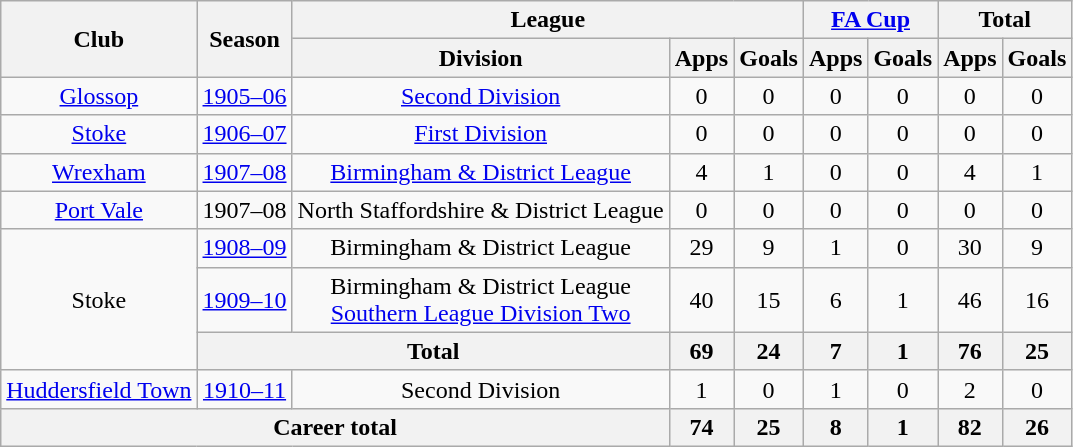<table class="wikitable" style="text-align:center">
<tr>
<th rowspan="2">Club</th>
<th rowspan="2">Season</th>
<th colspan="3">League</th>
<th colspan="2"><a href='#'>FA Cup</a></th>
<th colspan="2">Total</th>
</tr>
<tr>
<th>Division</th>
<th>Apps</th>
<th>Goals</th>
<th>Apps</th>
<th>Goals</th>
<th>Apps</th>
<th>Goals</th>
</tr>
<tr>
<td><a href='#'>Glossop</a></td>
<td><a href='#'>1905–06</a></td>
<td><a href='#'>Second Division</a></td>
<td>0</td>
<td>0</td>
<td>0</td>
<td>0</td>
<td>0</td>
<td>0</td>
</tr>
<tr>
<td><a href='#'>Stoke</a></td>
<td><a href='#'>1906–07</a></td>
<td><a href='#'>First Division</a></td>
<td>0</td>
<td>0</td>
<td>0</td>
<td>0</td>
<td>0</td>
<td>0</td>
</tr>
<tr>
<td><a href='#'>Wrexham</a></td>
<td><a href='#'>1907–08</a></td>
<td><a href='#'>Birmingham & District League</a></td>
<td>4</td>
<td>1</td>
<td>0</td>
<td>0</td>
<td>4</td>
<td>1</td>
</tr>
<tr>
<td><a href='#'>Port Vale</a></td>
<td>1907–08</td>
<td>North Staffordshire & District League</td>
<td>0</td>
<td>0</td>
<td>0</td>
<td>0</td>
<td>0</td>
<td>0</td>
</tr>
<tr>
<td rowspan="3">Stoke</td>
<td><a href='#'>1908–09</a></td>
<td>Birmingham & District League</td>
<td>29</td>
<td>9</td>
<td>1</td>
<td>0</td>
<td>30</td>
<td>9</td>
</tr>
<tr>
<td><a href='#'>1909–10</a></td>
<td>Birmingham & District League<br><a href='#'>Southern League Division Two</a></td>
<td>40</td>
<td>15</td>
<td>6</td>
<td>1</td>
<td>46</td>
<td>16</td>
</tr>
<tr>
<th colspan="2">Total</th>
<th>69</th>
<th>24</th>
<th>7</th>
<th>1</th>
<th>76</th>
<th>25</th>
</tr>
<tr>
<td><a href='#'>Huddersfield Town</a></td>
<td><a href='#'>1910–11</a></td>
<td>Second Division</td>
<td>1</td>
<td>0</td>
<td>1</td>
<td>0</td>
<td>2</td>
<td>0</td>
</tr>
<tr>
<th colspan="3">Career total</th>
<th>74</th>
<th>25</th>
<th>8</th>
<th>1</th>
<th>82</th>
<th>26</th>
</tr>
</table>
